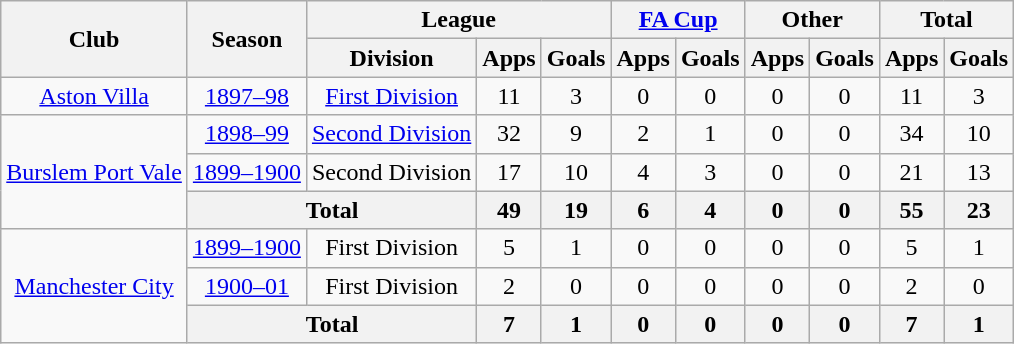<table class="wikitable" style="text-align:center">
<tr>
<th rowspan="2">Club</th>
<th rowspan="2">Season</th>
<th colspan="3">League</th>
<th colspan="2"><a href='#'>FA Cup</a></th>
<th colspan="2">Other</th>
<th colspan="2">Total</th>
</tr>
<tr>
<th>Division</th>
<th>Apps</th>
<th>Goals</th>
<th>Apps</th>
<th>Goals</th>
<th>Apps</th>
<th>Goals</th>
<th>Apps</th>
<th>Goals</th>
</tr>
<tr>
<td><a href='#'>Aston Villa</a></td>
<td><a href='#'>1897–98</a></td>
<td><a href='#'>First Division</a></td>
<td>11</td>
<td>3</td>
<td>0</td>
<td>0</td>
<td>0</td>
<td>0</td>
<td>11</td>
<td>3</td>
</tr>
<tr>
<td rowspan="3"><a href='#'>Burslem Port Vale</a></td>
<td><a href='#'>1898–99</a></td>
<td><a href='#'>Second Division</a></td>
<td>32</td>
<td>9</td>
<td>2</td>
<td>1</td>
<td>0</td>
<td>0</td>
<td>34</td>
<td>10</td>
</tr>
<tr>
<td><a href='#'>1899–1900</a></td>
<td>Second Division</td>
<td>17</td>
<td>10</td>
<td>4</td>
<td>3</td>
<td>0</td>
<td>0</td>
<td>21</td>
<td>13</td>
</tr>
<tr>
<th colspan="2">Total</th>
<th>49</th>
<th>19</th>
<th>6</th>
<th>4</th>
<th>0</th>
<th>0</th>
<th>55</th>
<th>23</th>
</tr>
<tr>
<td rowspan="3"><a href='#'>Manchester City</a></td>
<td><a href='#'>1899–1900</a></td>
<td>First Division</td>
<td>5</td>
<td>1</td>
<td>0</td>
<td>0</td>
<td>0</td>
<td>0</td>
<td>5</td>
<td>1</td>
</tr>
<tr>
<td><a href='#'>1900–01</a></td>
<td>First Division</td>
<td>2</td>
<td>0</td>
<td>0</td>
<td>0</td>
<td>0</td>
<td>0</td>
<td>2</td>
<td>0</td>
</tr>
<tr>
<th colspan="2">Total</th>
<th>7</th>
<th>1</th>
<th>0</th>
<th>0</th>
<th>0</th>
<th>0</th>
<th>7</th>
<th>1</th>
</tr>
</table>
